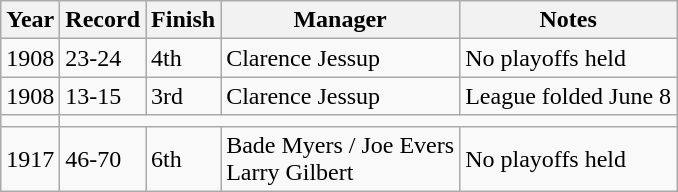<table class="wikitable">
<tr>
<th>Year</th>
<th>Record</th>
<th>Finish</th>
<th>Manager</th>
<th>Notes</th>
</tr>
<tr>
<td>1908</td>
<td>23-24</td>
<td>4th</td>
<td>Clarence Jessup</td>
<td>No playoffs held</td>
</tr>
<tr>
<td>1908</td>
<td>13-15</td>
<td>3rd</td>
<td>Clarence Jessup</td>
<td>League folded June 8</td>
</tr>
<tr>
<td></td>
</tr>
<tr>
<td>1917</td>
<td>46-70</td>
<td>6th</td>
<td>Bade Myers / Joe Evers <br> Larry Gilbert</td>
<td>No playoffs held</td>
</tr>
</table>
